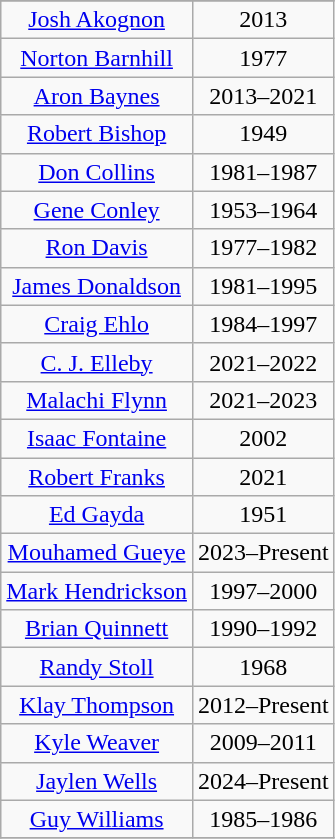<table class="wikitable" style="text-align:center">
<tr>
</tr>
<tr>
<td><a href='#'>Josh Akognon</a></td>
<td>2013</td>
</tr>
<tr>
<td><a href='#'>Norton Barnhill</a></td>
<td>1977</td>
</tr>
<tr>
<td><a href='#'>Aron Baynes</a></td>
<td>2013–2021</td>
</tr>
<tr>
<td><a href='#'>Robert Bishop</a></td>
<td>1949</td>
</tr>
<tr>
<td><a href='#'>Don Collins</a></td>
<td>1981–1987</td>
</tr>
<tr>
<td><a href='#'>Gene Conley</a></td>
<td>1953–1964</td>
</tr>
<tr>
<td><a href='#'>Ron Davis</a></td>
<td>1977–1982</td>
</tr>
<tr>
<td><a href='#'>James Donaldson</a></td>
<td>1981–1995</td>
</tr>
<tr>
<td><a href='#'>Craig Ehlo</a></td>
<td>1984–1997</td>
</tr>
<tr>
<td><a href='#'>C. J. Elleby</a></td>
<td>2021–2022</td>
</tr>
<tr>
<td><a href='#'>Malachi Flynn</a></td>
<td>2021–2023</td>
</tr>
<tr>
<td><a href='#'>Isaac Fontaine</a></td>
<td>2002</td>
</tr>
<tr>
<td><a href='#'>Robert Franks</a></td>
<td>2021</td>
</tr>
<tr>
<td><a href='#'>Ed Gayda</a></td>
<td>1951</td>
</tr>
<tr>
<td><a href='#'>Mouhamed Gueye</a></td>
<td>2023–Present</td>
</tr>
<tr>
<td><a href='#'>Mark Hendrickson</a></td>
<td>1997–2000</td>
</tr>
<tr>
<td><a href='#'>Brian Quinnett</a></td>
<td>1990–1992</td>
</tr>
<tr>
<td><a href='#'>Randy Stoll</a></td>
<td>1968</td>
</tr>
<tr>
<td><a href='#'>Klay Thompson</a></td>
<td>2012–Present</td>
</tr>
<tr>
<td><a href='#'>Kyle Weaver</a></td>
<td>2009–2011</td>
</tr>
<tr>
<td><a href='#'>Jaylen Wells</a></td>
<td>2024–Present</td>
</tr>
<tr>
<td><a href='#'>Guy Williams</a></td>
<td>1985–1986</td>
</tr>
<tr>
</tr>
</table>
